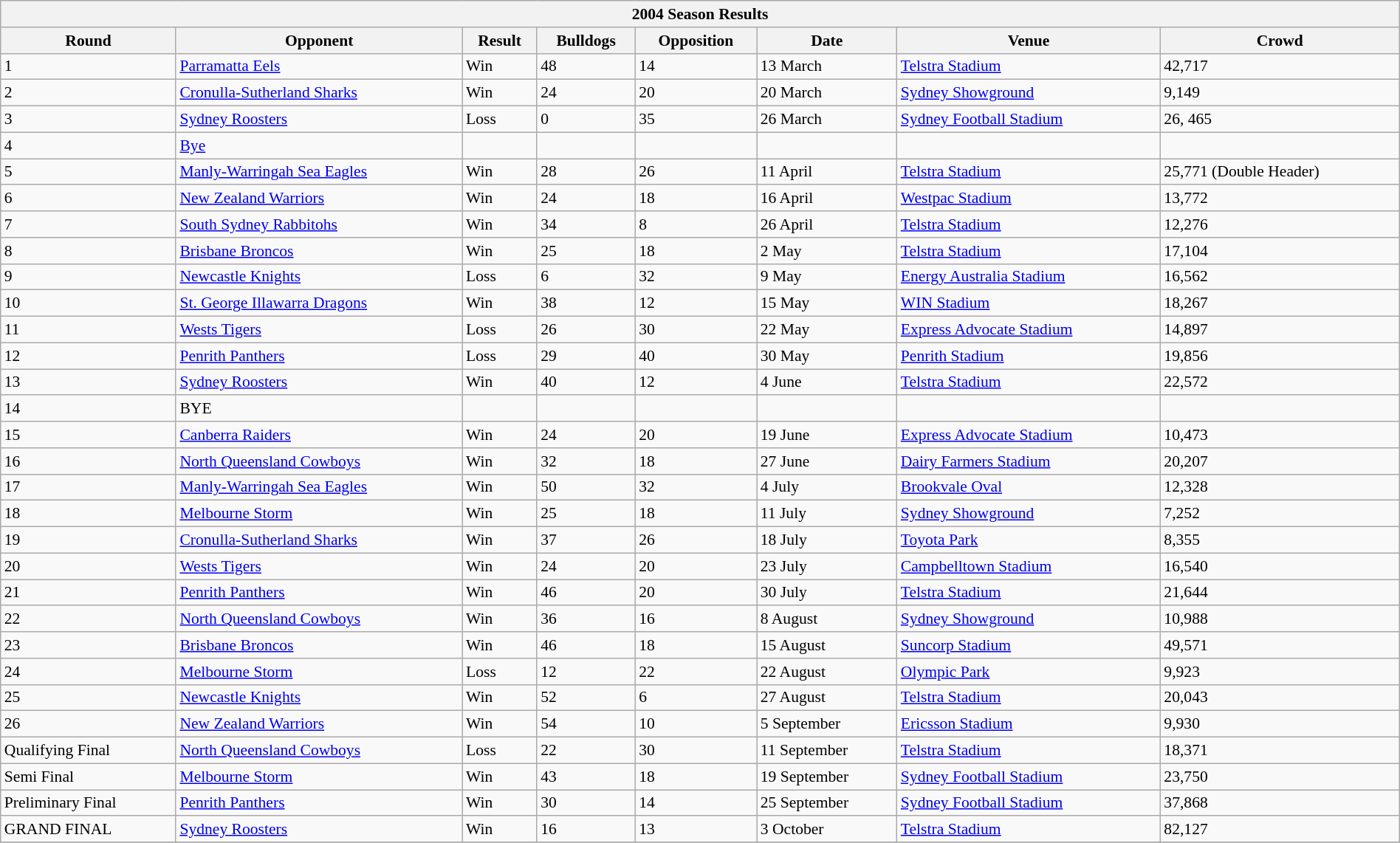<table class="wikitable" width="100%" style="font-size:90%">
<tr bgcolor="#efefef">
<th colspan=11>2004 Season Results</th>
</tr>
<tr bgcolor="#efefef">
<th>Round</th>
<th>Opponent</th>
<th>Result</th>
<th>Bulldogs</th>
<th>Opposition</th>
<th>Date</th>
<th>Venue</th>
<th>Crowd</th>
</tr>
<tr>
<td>1</td>
<td> <a href='#'>Parramatta Eels</a></td>
<td>Win</td>
<td>48</td>
<td>14</td>
<td>13 March</td>
<td><a href='#'>Telstra Stadium</a></td>
<td>42,717</td>
</tr>
<tr>
<td>2</td>
<td> <a href='#'>Cronulla-Sutherland Sharks</a></td>
<td>Win</td>
<td>24</td>
<td>20</td>
<td>20 March</td>
<td><a href='#'>Sydney Showground</a></td>
<td>9,149</td>
</tr>
<tr>
<td>3</td>
<td> <a href='#'>Sydney Roosters</a></td>
<td>Loss</td>
<td>0</td>
<td>35</td>
<td>26 March</td>
<td><a href='#'>Sydney Football Stadium</a></td>
<td>26, 465</td>
</tr>
<tr>
<td>4</td>
<td><a href='#'>Bye</a></td>
<td></td>
<td></td>
<td></td>
<td></td>
<td></td>
<td></td>
</tr>
<tr>
<td>5</td>
<td> <a href='#'>Manly-Warringah Sea Eagles</a></td>
<td>Win</td>
<td>28</td>
<td>26</td>
<td>11 April</td>
<td><a href='#'>Telstra Stadium</a></td>
<td>25,771 (Double Header)</td>
</tr>
<tr>
<td>6</td>
<td> <a href='#'>New Zealand Warriors</a></td>
<td>Win</td>
<td>24</td>
<td>18</td>
<td>16 April</td>
<td><a href='#'>Westpac Stadium</a></td>
<td>13,772</td>
</tr>
<tr>
<td>7</td>
<td> <a href='#'>South Sydney Rabbitohs</a></td>
<td>Win</td>
<td>34</td>
<td>8</td>
<td>26 April</td>
<td><a href='#'>Telstra Stadium</a></td>
<td>12,276</td>
</tr>
<tr>
<td>8</td>
<td> <a href='#'>Brisbane Broncos</a></td>
<td>Win</td>
<td>25</td>
<td>18</td>
<td>2 May</td>
<td><a href='#'>Telstra Stadium</a></td>
<td>17,104</td>
</tr>
<tr>
<td>9</td>
<td> <a href='#'>Newcastle Knights</a></td>
<td>Loss</td>
<td>6</td>
<td>32</td>
<td>9 May</td>
<td><a href='#'>Energy Australia Stadium</a></td>
<td>16,562</td>
</tr>
<tr>
<td>10</td>
<td> <a href='#'>St. George Illawarra Dragons</a></td>
<td>Win</td>
<td>38</td>
<td>12</td>
<td>15 May</td>
<td><a href='#'>WIN Stadium</a></td>
<td>18,267</td>
</tr>
<tr>
<td>11</td>
<td> <a href='#'>Wests Tigers</a></td>
<td>Loss</td>
<td>26</td>
<td>30</td>
<td>22 May</td>
<td><a href='#'>Express Advocate Stadium</a></td>
<td>14,897</td>
</tr>
<tr>
<td>12</td>
<td> <a href='#'>Penrith Panthers</a></td>
<td>Loss</td>
<td>29</td>
<td>40</td>
<td>30 May</td>
<td><a href='#'>Penrith Stadium</a></td>
<td>19,856</td>
</tr>
<tr>
<td>13</td>
<td> <a href='#'>Sydney Roosters</a></td>
<td>Win</td>
<td>40</td>
<td>12</td>
<td>4 June</td>
<td><a href='#'>Telstra Stadium</a></td>
<td>22,572</td>
</tr>
<tr>
<td>14</td>
<td>BYE</td>
<td></td>
<td></td>
<td></td>
<td></td>
<td></td>
<td></td>
</tr>
<tr>
<td>15</td>
<td> <a href='#'>Canberra Raiders</a></td>
<td>Win</td>
<td>24</td>
<td>20</td>
<td>19 June</td>
<td><a href='#'>Express Advocate Stadium</a></td>
<td>10,473</td>
</tr>
<tr>
<td>16</td>
<td> <a href='#'>North Queensland Cowboys</a></td>
<td>Win</td>
<td>32</td>
<td>18</td>
<td>27 June</td>
<td><a href='#'>Dairy Farmers Stadium</a></td>
<td>20,207</td>
</tr>
<tr>
<td>17</td>
<td> <a href='#'>Manly-Warringah Sea Eagles</a></td>
<td>Win</td>
<td>50</td>
<td>32</td>
<td>4 July</td>
<td><a href='#'>Brookvale Oval</a></td>
<td>12,328</td>
</tr>
<tr>
<td>18</td>
<td> <a href='#'>Melbourne Storm</a></td>
<td>Win</td>
<td>25</td>
<td>18</td>
<td>11 July</td>
<td><a href='#'>Sydney Showground</a></td>
<td>7,252</td>
</tr>
<tr>
<td>19</td>
<td> <a href='#'>Cronulla-Sutherland Sharks</a></td>
<td>Win</td>
<td>37</td>
<td>26</td>
<td>18 July</td>
<td><a href='#'>Toyota Park</a></td>
<td>8,355</td>
</tr>
<tr>
<td>20</td>
<td> <a href='#'>Wests Tigers</a></td>
<td>Win</td>
<td>24</td>
<td>20</td>
<td>23 July</td>
<td><a href='#'>Campbelltown Stadium</a></td>
<td>16,540</td>
</tr>
<tr>
<td>21</td>
<td> <a href='#'>Penrith Panthers</a></td>
<td>Win</td>
<td>46</td>
<td>20</td>
<td>30 July</td>
<td><a href='#'>Telstra Stadium</a></td>
<td>21,644</td>
</tr>
<tr>
<td>22</td>
<td> <a href='#'>North Queensland Cowboys</a></td>
<td>Win</td>
<td>36</td>
<td>16</td>
<td>8 August</td>
<td><a href='#'>Sydney Showground</a></td>
<td>10,988</td>
</tr>
<tr>
<td>23</td>
<td> <a href='#'>Brisbane Broncos</a></td>
<td>Win</td>
<td>46</td>
<td>18</td>
<td>15 August</td>
<td><a href='#'>Suncorp Stadium</a></td>
<td>49,571</td>
</tr>
<tr>
<td>24</td>
<td> <a href='#'>Melbourne Storm</a></td>
<td>Loss</td>
<td>12</td>
<td>22</td>
<td>22 August</td>
<td><a href='#'>Olympic Park</a></td>
<td>9,923</td>
</tr>
<tr>
<td>25</td>
<td> <a href='#'>Newcastle Knights</a></td>
<td>Win</td>
<td>52</td>
<td>6</td>
<td>27 August</td>
<td><a href='#'>Telstra Stadium</a></td>
<td>20,043</td>
</tr>
<tr>
<td>26</td>
<td> <a href='#'>New Zealand Warriors</a></td>
<td>Win</td>
<td>54</td>
<td>10</td>
<td>5 September</td>
<td><a href='#'>Ericsson Stadium</a></td>
<td>9,930</td>
</tr>
<tr>
<td>Qualifying Final</td>
<td> <a href='#'>North Queensland Cowboys</a></td>
<td>Loss</td>
<td>22</td>
<td>30</td>
<td>11 September</td>
<td><a href='#'>Telstra Stadium</a></td>
<td>18,371</td>
</tr>
<tr>
<td>Semi Final</td>
<td>  <a href='#'>Melbourne Storm</a></td>
<td>Win</td>
<td>43</td>
<td>18</td>
<td>19 September</td>
<td><a href='#'>Sydney Football Stadium</a></td>
<td>23,750</td>
</tr>
<tr>
<td>Preliminary Final</td>
<td> <a href='#'>Penrith Panthers</a></td>
<td>Win</td>
<td>30</td>
<td>14</td>
<td>25 September</td>
<td><a href='#'>Sydney Football Stadium</a></td>
<td>37,868</td>
</tr>
<tr>
<td>GRAND FINAL</td>
<td> <a href='#'>Sydney Roosters</a></td>
<td>Win</td>
<td>16</td>
<td>13</td>
<td>3 October</td>
<td><a href='#'>Telstra Stadium</a></td>
<td>82,127</td>
</tr>
<tr>
</tr>
</table>
